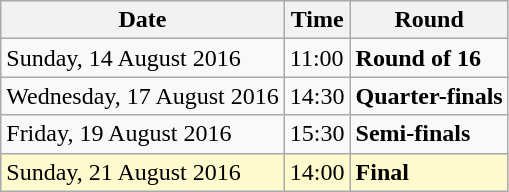<table class="wikitable">
<tr>
<th>Date</th>
<th>Time</th>
<th>Round</th>
</tr>
<tr>
<td>Sunday, 14 August 2016</td>
<td>11:00</td>
<td><strong>Round of 16</strong></td>
</tr>
<tr>
<td>Wednesday, 17 August 2016</td>
<td>14:30</td>
<td><strong>Quarter-finals</strong></td>
</tr>
<tr>
<td>Friday, 19 August 2016</td>
<td>15:30</td>
<td><strong>Semi-finals</strong></td>
</tr>
<tr>
<td style=background:lemonchiffon>Sunday, 21 August 2016</td>
<td style=background:lemonchiffon>14:00</td>
<td style=background:lemonchiffon><strong>Final</strong></td>
</tr>
</table>
